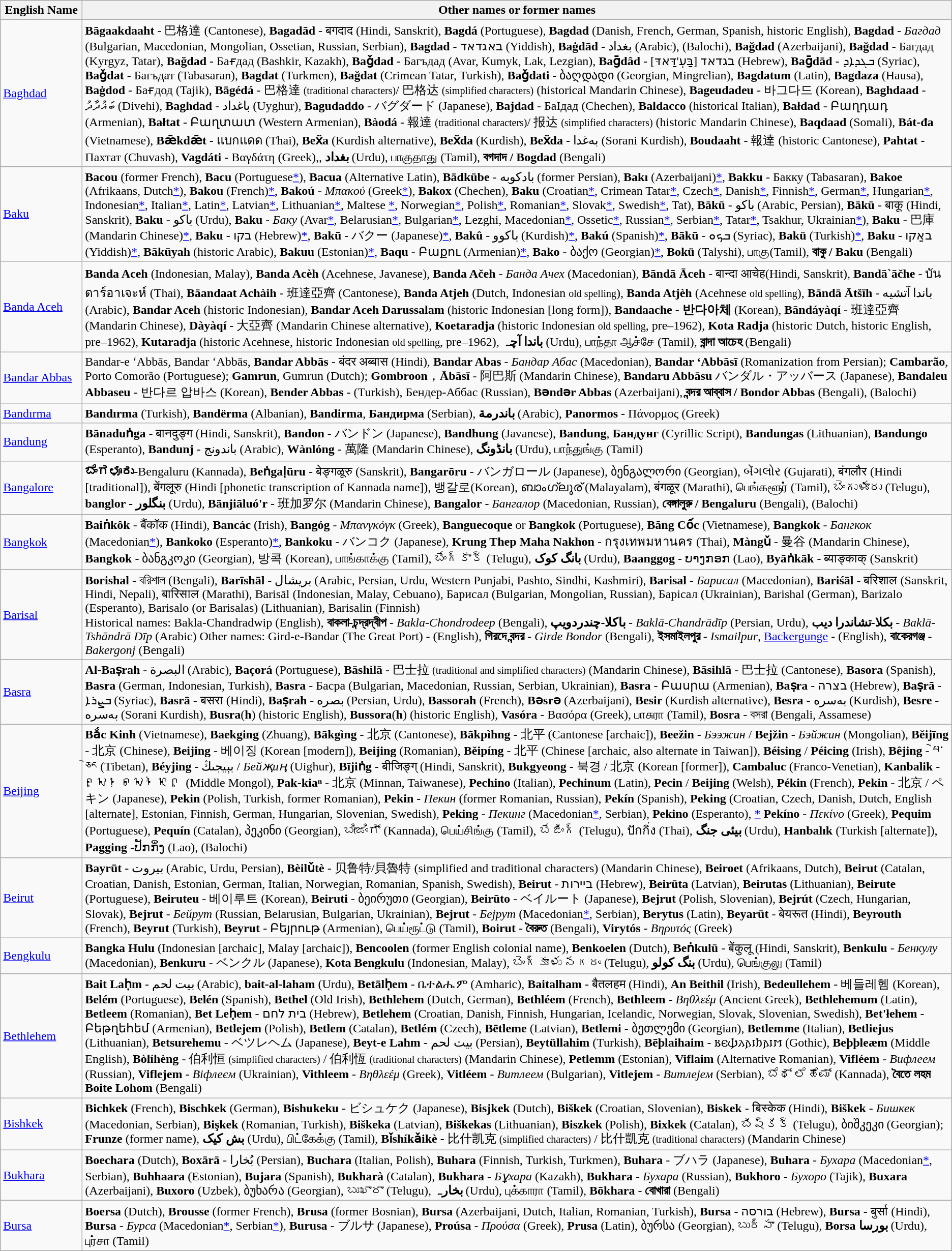<table class="wikitable">
<tr>
<th style="width:100px;">English Name</th>
<th>Other names or former names</th>
</tr>
<tr>
<td> <a href='#'>Baghdad</a></td>
<td><strong>Bāgaakdaaht</strong> - 巴格達 (Cantonese), <strong>Bagadād</strong> - बगदाद (Hindi, Sanskrit), <strong>Bagdá</strong> (Portuguese), <strong>Bagdad</strong> (Danish, French, German, Spanish, historic English), <strong>Bagdad</strong> - <em>Багдад</em> (Bulgarian, Macedonian, Mongolian, Ossetian, Russian, Serbian), <strong>Bagdad</strong> - באגדאד (Yiddish), <strong>Baġdād</strong> - بغداد (Arabic),  (Balochi), <strong>Bağdad</strong> (Azerbaijani), <strong>Bağdad</strong> - Багдад (Kyrgyz, Tatar), <strong>Bağdad</strong> - Бағдад (Bashkir, Kazakh), <strong>Baǧdad</strong> - Багъдад (Avar, Kumyk, Lak, Lezgian), <strong>Baḡdâd</strong> - בגדאד [בַּעְ'דַּאדּ] (Hebrew), <strong>Baḡdād</strong> - ܒܓܕܐܕ (Syriac), <strong>Baǧdat</strong> - Багъдат (Tabasaran), <strong>Bagdat</strong> (Turkmen), <strong>Bağdat</strong> (Crimean Tatar, Turkish), <strong>Baǧdati</strong> - ბაღდადი (Georgian, Mingrelian), <strong>Bagdatum</strong> (Latin), <strong>Bagdaza</strong> (Hausa), <strong>Baġdod</strong> - Бағдод (Tajik), <strong>Bāgédá</strong> - 巴格達 <small>(traditional characters)</small>/ 巴格达 <small>(simplified characters)</small> (historical Mandarin Chinese), <strong>Bageudadeu</strong> - 바그다드 (Korean), <strong>Baghdaad</strong> - ބަޣުދާދު (Divehi), <strong>Baghdad</strong> - باغداد (Uyghur), <strong>Bagudaddo</strong> - バグダード (Japanese), <strong>Bajdad</strong> - БаІдад (Chechen), <strong>Baldacco</strong> (historical Italian), <strong>Bałdad</strong> - Բաղդադ (Armenian), <strong>Bałtat</strong> - Բաղտատ (Western Armenian), <strong>Bàodá</strong> - 報達 <small>(traditional characters)</small>/ 报达 <small>(simplified characters)</small> (historic Mandarin Chinese), <strong>Baqdaad</strong> (Somali), <strong>Bát-đa</strong> (Vietnamese), <strong>Bǣkdǣt</strong> - แบกแดด (Thai), <strong>Beẍa</strong> (Kurdish alternative), <strong>Beẍda</strong> (Kurdish), <strong>Beẍda</strong> - بەغدا (Sorani Kurdish), <strong>Boudaaht</strong> - 報達 (historic Cantonese), <strong>Pahtat</strong> - Пахтат (Chuvash), <strong>Vagdáti</strong> - Βαγδάτη (Greek),, <strong>بغداد</strong> (Urdu),  பாகுதாது (Tamil), <strong>বগদাদ / Bogdad</strong> (Bengali)</td>
</tr>
<tr>
<td> <a href='#'>Baku</a></td>
<td><strong>Bacou</strong> (former French), <strong>Bacu</strong> (Portuguese<a href='#'>*</a>), <strong>Bacua</strong> (Alternative Latin), <strong>Bādkūbe</strong> - بادکوبه (former Persian), <strong>Bakı</strong> (Azerbaijani)<a href='#'>*</a>, <strong>Bakku</strong> - Бакку (Tabasaran), <strong>Bakoe</strong> (Afrikaans, Dutch<a href='#'>*</a>), <strong>Bakou</strong> (French)<a href='#'>*</a>, <strong>Bakoú</strong> - <em>Μπακού</em> (Greek<a href='#'>*</a>), <strong>Bakox</strong> (Chechen), <strong>Baku</strong> (Croatian<a href='#'>*</a>, Crimean Tatar<a href='#'>*</a>, Czech<a href='#'>*</a>, Danish<a href='#'>*</a>, Finnish<a href='#'>*</a>, German<a href='#'>*</a>, Hungarian<a href='#'>*</a>, Indonesian<a href='#'>*</a>, Italian<a href='#'>*</a>, Latin<a href='#'>*</a>, Latvian<a href='#'>*</a>, Lithuanian<a href='#'>*</a>, Maltese <a href='#'>*</a>, Norwegian<a href='#'>*</a>, Polish<a href='#'>*</a>, Romanian<a href='#'>*</a>, Slovak<a href='#'>*</a>, Swedish<a href='#'>*</a>, Tat), <strong>Bākū</strong> - باکو (Arabic, Persian), <strong>Bākū</strong> - बाकू (Hindi, Sanskrit), <strong>Baku</strong> - باكو (Urdu), <strong>Baku</strong> - <em>Баку</em> (Avar<a href='#'>*</a>, Belarusian<a href='#'>*</a>, Bulgarian<a href='#'>*</a>, Lezghi, Macedonian<a href='#'>*</a>, Ossetic<a href='#'>*</a>, Russian<a href='#'>*</a>, Serbian<a href='#'>*</a>, Tatar<a href='#'>*</a>, Tsakhur, Ukrainian<a href='#'>*</a>), <strong>Baku</strong> - 巴庫 (Mandarin Chinese)<a href='#'>*</a>, <strong>Baku</strong> - בקו (Hebrew)<a href='#'>*</a>, <strong>Bakū</strong> - バクー (Japanese)<a href='#'>*</a>, <strong>Bakû</strong> - باکوو (Kurdish)<a href='#'>*</a>, <strong>Bakú</strong> (Spanish)<a href='#'>*</a>, <strong>Bākū</strong> - ܒܟܘ (Syriac), <strong>Bakü</strong> (Turkish)<a href='#'>*</a>, <strong>Baku</strong> - באַקו (Yiddish)<a href='#'>*</a>, <strong>Bākūyah</strong> (historic Arabic), <strong>Bakuu</strong> (Estonian)<a href='#'>*</a>, <strong>Baqu</strong> - Բաքու (Armenian)<a href='#'>*</a>, <strong>Bako</strong> - ბაქო (Georgian)<a href='#'>*</a>, <strong>Bokü</strong> (Talyshi), பாகு(Tamil), <strong>বাকু / Baku</strong> (Bengali)</td>
</tr>
<tr>
<td> <a href='#'>Banda Aceh</a></td>
<td><strong>Banda Aceh</strong> (Indonesian, Malay), <strong>Banda Acèh</strong> (Acehnese, Javanese), <strong>Banda Ačeh</strong> - <em>Банда Ачех</em> (Macedonian), <strong>Bāndā Āceh</strong> - बान्दा आचेह(Hindi, Sanskrit), <strong>Bandā`āčhe</strong> - บันดาร์อาเจะห์ (Thai), <strong>Bāandaat Achàih</strong> - 班達亞齊 (Cantonese), <strong>Banda Atjeh</strong> (Dutch, Indonesian <small>old spelling</small>), <strong>Banda Atjèh</strong> (Acehnese <small>old spelling</small>), <strong>Bāndā Ātšīh</strong> - باندا آتشيه (Arabic), <strong>Bandar Aceh</strong> (historic Indonesian), <strong>Bandar Aceh Darussalam</strong>  (historic Indonesian [long form]), <strong>Bandaache - 반다아체</strong> (Korean), <strong>Bāndáyàqí</strong> - 班達亞齊 (Mandarin Chinese), <strong>Dàyàqí</strong> - 大亞齊 (Mandarin Chinese alternative), <strong>Koetaradja</strong> (historic Indonesian <small>old spelling</small>, pre–1962), <strong>Kota Radja</strong> (historic Dutch, historic English, pre–1962), <strong>Kutaradja</strong> (historic Acehnese, historic Indonesian <small>old spelling</small>, pre–1962), <strong>باندا آچہ</strong> (Urdu), பாந்தா ஆச்சே (Tamil), <strong>বান্দা আচেহ</strong> (Bengali)</td>
</tr>
<tr>
<td> <a href='#'>Bandar Abbas</a></td>
<td>Bandar-e ‘Abbās, Bandar ‘Abbās, <strong>Bandar Abbās</strong> - बंदर अब्बास (Hindi), <strong>Bandar Abas</strong> - <em>Бандар Абас</em> (Macedonian), <strong>Bandar ‘Abbāsī</strong> (Romanization from Persian); <strong>Cambarão</strong>, Porto Comorão (Portuguese); <strong>Gamrun</strong>, Gumrun (Dutch); <strong>Gombroon</strong>，<strong>Ābāsī</strong> - 阿巴斯 (Mandarin Chinese), <strong>Bandaru Abbāsu</strong> バンダル・アッバース (Japanese), <strong>Bandaleu Abbaseu</strong> - 반다르 압바스 (Korean), <strong>Bender Abbas</strong> - (Turkish), Бендер-Аббас (Russian), <strong>Bəndər Abbas</strong> (Azerbaijani), <strong>বন্দর আব্বাস / Bondor Abbas</strong> (Bengali),  (Balochi)</td>
</tr>
<tr>
<td> <a href='#'>Bandırma</a></td>
<td><strong>Bandırma</strong>  (Turkish), <strong>Bandërma</strong> (Albanian), <strong>Bandirma</strong>, <strong>Бандирма</strong> (Serbian), <strong>باندرمة</strong> (Arabic), <strong>Panormos</strong> - Πάνορμος (Greek)</td>
</tr>
<tr>
<td> <a href='#'>Bandung</a></td>
<td><strong>Bānaduṅga</strong> - बानदुङ्ग (Hindi, Sanskrit), <strong>Bandon</strong> - バンドン (Japanese), <strong>Bandhung</strong> (Javanese), <strong>Bandung</strong>, <strong>Бандунг</strong> (Cyrillic Script), <strong>Bandungas</strong> (Lithuanian), <strong>Bandungo</strong> (Esperanto), <strong>Bandunj</strong> - باندونج (Arabic), <strong>Wànlóng</strong> - 萬隆 (Mandarin Chinese), <strong>بانڈونگ</strong> (Urdu), பாந்துங்கு (Tamil)</td>
</tr>
<tr>
<td> <a href='#'>Bangalore</a></td>
<td><strong>ಬೆಂಗಳೂರು</strong>-Bengaluru (Kannada), <strong>Beṅgaḷūru</strong> - बेङ्गळूरु (Sanskrit), <strong>Bangarōru</strong> - バンガロール (Japanese), ბენგალორი (Georgian), બેંગલોર (Gujarati), बंगलौर (Hindi [traditional]), बेंगलूरु (Hindi [phonetic transcription of Kannada name]), 뱅갈로(Korean), ബാംഗ്ലൂര് (Malayalam), बंगळूर (Marathi), பெங்களூர் (Tamil), బెంగుళూరు (Telugu), <strong>banglor -</strong> <strong>بنگلور</strong> (Urdu), <strong>Bānjiāluó'r</strong> - 班加罗尔 (Mandarin Chinese), <strong>Bangalor</strong> - <em>Бангалор</em> (Macedonian, Russian), <strong>বেঙ্গালুরু / Bengaluru</strong> (Bengali),  (Balochi)</td>
</tr>
<tr>
<td> <a href='#'>Bangkok</a></td>
<td><strong>Baiṅkôk</strong> - बैंकॉक (Hindi), <strong>Bancác</strong> (Irish), <strong>Bangóg</strong> - <em>Μπανγκόγκ</em> (Greek), <strong>Banguecoque</strong> or <strong>Bangkok</strong> (Portuguese), <strong>Băng Cốc</strong> (Vietnamese), <strong>Bangkok</strong> - <em>Бангкок</em> (Macedonian<a href='#'>*</a>), <strong>Bankoko</strong> (Esperanto)<a href='#'>*</a>, <strong>Bankoku</strong> - バンコク (Japanese), <strong>Krung Thep Maha Nakhon</strong> - กรุงเทพมหานคร (Thai), <strong>Màngǔ</strong> - 曼谷 (Mandarin Chinese), <strong>Bangkok</strong> -  ბანგკოკი (Georgian), 방콕 (Korean), பாங்காக்கு (Tamil), బేంగ్కాక్ (Telugu), <strong>بانگ کوک</strong> (Urdu), <strong>Baanggog</strong> - ບາງກອກ (Lao), <strong>Byāṅkāk</strong> - ब्याङ्काक् (Sanskrit)</td>
</tr>
<tr>
<td> <a href='#'>Barisal</a></td>
<td><strong>Borishal</strong> - বরিশাল (Bengali), <strong>Barīshāl</strong> - بریشال (Arabic, Persian, Urdu, Western Punjabi, Pashto, Sindhi, Kashmiri), <strong>Barisal</strong> - <em>Барисал</em> (Macedonian), <strong>Bariśāl</strong> - बरिशाल (Sanskrit, Hindi, Nepali), बारिसाल (Marathi), Barisāl (Indonesian, Malay, Cebuano), Барисал (Bulgarian, Mongolian, Russian), Барісал (Ukrainian), Barishal (German), Barizalo (Esperanto), Barisalo (or Barisalas) (Lithuanian), Barisalin (Finnish)<br>Historical names: Bakla-Chandradwip (English), <strong>বাকলা-চন্দ্রদ্বীপ</strong> - <em>Bakla-Chondrodeep</em> (Bengali), <strong>باکلا-چندردویپ</strong> - <em>Baklā-Chandrādīp</em> (Persian, Urdu), <strong>بكلا-تشاندرا ديب</strong> - <em>Baklā-Tshāndrā Dīp</em> (Arabic)
Other names: Gird-e-Bandar (The Great Port) - (English), <strong>গিরদে বন্দর</strong> - <em>Girde Bondor</em> (Bengali), <strong>ইসমাইলপুর</strong> - <em>Ismailpur</em>, <a href='#'>Backergunge</a> - (English), <strong>বাকেরগঞ্জ</strong> - <em>Bakergonj</em> (Bengali)</td>
</tr>
<tr>
<td> <a href='#'>Basra</a></td>
<td><strong>Al-Baṣrah</strong> - البصرة (Arabic), <strong>Baçorá</strong> (Portuguese), <strong>Bāshìlā</strong> - 巴士拉 <small>(traditional and simplified characters)</small> (Mandarin Chinese), <strong>Bāsihlā</strong> - 巴士拉 (Cantonese), <strong>Basora</strong> (Spanish), <strong>Basra</strong> (German, Indonesian, Turkish), <strong>Basra</strong> - Басра (Bulgarian, Macedonian, Russian, Serbian, Ukrainian), <strong>Basra</strong> - Բասրա (Armenian), <strong>Baṣra</strong> - בצרה (Hebrew), <strong>Baṣrā</strong> - ܒܨܪܐ (Syriac), <strong>Basrā</strong> - बसरा (Hindi), <strong>Baṣrah</strong> - بصره (Persian, Urdu), <strong>Bassorah</strong> (French), <strong>Bəsrə</strong> (Azerbaijani), <strong>Besir</strong> (Kurdish alternative), <strong>Besra</strong> - بەسرە (Kurdish), <strong>Besre</strong> - بەسرە (Sorani Kurdish), <strong>Busra</strong>(<strong>h</strong>) (historic English), <strong>Bussora</strong>(<strong>h</strong>) (historic English), <strong>Vasóra</strong> - Βασόρα (Greek), பாசுரா (Tamil), <strong>Bosra</strong> - বসরা (Bengali, Assamese)</td>
</tr>
<tr>
<td> <a href='#'>Beijing</a></td>
<td><strong>Bắc Kinh</strong> (Vietnamese), <strong>Baekging</strong> (Zhuang), <strong>Bākgìng</strong> - 北京 (Cantonese), <strong>Bākpìhng</strong> - 北平 (Cantonese [archaic]), <strong>Beežin</strong> - <em>Бээжин</em> / <strong>Bejžin</strong> - <em>Бэйжин</em> (Mongolian), <strong>Běijīng</strong> - 北京 (Chinese), <strong>Beijing</strong> - 베이징 (Korean [modern]), <strong>Beijing</strong> (Romanian), <strong>Běipíng</strong> - 北平 (Chinese [archaic, also alternate in Taiwan]), <strong>Béising</strong> / <strong>Péicing</strong> (Irish), <strong>Bêjing</strong> - པེ་ཅིང (Tibetan), <strong>Béyjing</strong> - بېيجىڭ / <em>Бейҗиң</em> (Uighur), <strong>Bījiṅg</strong> - बीजिङ्ग् (Hindi, Sanskrit), <strong>Bukgyeong</strong> - 북경 / 北京 (Korean [former]), <strong>Cambaluc</strong> (Franco-Venetian), <strong>Kanbalik</strong> - ᠻᠠᠨᠪᠠᠯᠢᠺ (Middle Mongol), <strong>Pak-kiaⁿ</strong> - 北京 (Minnan, Taiwanese), <strong>Pechino</strong> (Italian), <strong>Pechinum</strong> (Latin), <strong>Pecin</strong> / <strong>Beijing</strong> (Welsh), <strong>Pékin</strong> (French), <strong>Pekin</strong> - 北京 / ペキン (Japanese), <strong>Pekin</strong> (Polish, Turkish, former Romanian), <strong>Pekin</strong> - <em>Пекин</em> (former Romanian, Russian), <strong>Pekín</strong> (Spanish), <strong>Peking</strong> (Croatian, Czech, Danish, Dutch, English [alternate], Estonian, Finnish, German, Hungarian, Slovenian, Swedish), <strong>Peking</strong> - <em>Пекинг</em> (Macedonian<a href='#'>*</a>, Serbian), <strong>Pekino</strong> (Esperanto), <a href='#'>*</a> <strong>Pekíno</strong> - <em>Πεκίνο</em> (Greek), <strong>Pequim</strong> (Portuguese), <strong>Pequín</strong> (Catalan), პეკინი (Georgian), ಬೀಜಿಂಗ್ (Kannada), பெய்சிங்கு (Tamil), బేజింగ్ (Telugu), ปักกิ่ง (Thai), <strong>بیئی جنگ</strong> (Urdu), <strong>Hanbalık</strong> (Turkish [alternate]), <strong>Pagging</strong> -ປັກກິ່ງ (Lao),  (Balochi)<br></td>
</tr>
<tr>
<td> <a href='#'>Beirut</a></td>
<td><strong>Bayrūt</strong> - بيروت (Arabic, Urdu, Persian), <strong>Bèilǔtè</strong> -  贝鲁特/貝魯特 (simplified and traditional characters) (Mandarin Chinese), <strong>Beiroet</strong> (Afrikaans, Dutch), <strong>Beirut</strong> (Catalan, Croatian, Danish, Estonian, German, Italian, Norwegian, Romanian, Spanish, Swedish), <strong>Beirut</strong> - ביירות‎ (Hebrew), <strong>Beirūta</strong> (Latvian), <strong>Beirutas</strong> (Lithuanian), <strong>Beirute</strong> (Portuguese), <strong>Beiruteu</strong> -  베이루트 (Korean), <strong>Beiruti</strong> - ბეირუთი (Georgian), <strong>Beirūto</strong> - ベイルート (Japanese), <strong>Bejrut</strong> (Polish, Slovenian), <strong>Bejrút</strong> (Czech, Hungarian, Slovak), <strong>Bejrut</strong> - <em>Бейрут</em> (Russian, Belarusian, Bulgarian, Ukrainian), <strong>Bejrut</strong> - <em>Бејрут</em> (Macedonian<a href='#'>*</a>, Serbian), <strong>Berytus</strong> (Latin), <strong>Beyarūt</strong> - बेयरूत (Hindi), <strong>Beyrouth</strong> (French), <strong>Beyrut</strong> (Turkish), <strong>Beyrut</strong> - Բեյրութ (Armenian),  பெய்ரூட்டு (Tamil), <strong>Boirut</strong> - <strong>বৈরুত</strong> (Bengali), <strong>Virytós</strong> - <em>Βηρυτός</em> (Greek)</td>
</tr>
<tr>
<td> <a href='#'>Bengkulu</a></td>
<td><strong>Bangka Hulu</strong> (Indonesian [archaic], Malay [archaic]), <strong>Bencoolen</strong> (former English colonial name), <strong>Benkoelen</strong> (Dutch), <strong>Beṅkulū</strong> - बेंकुलू (Hindi, Sanskrit), <strong>Benkulu</strong> - <em>Бенкулу</em> (Macedonian), <strong>Benkuru</strong> - ベンクル (Japanese), <strong>Kota Bengkulu</strong> (Indonesian, Malay), బెంగ్కూళు నగరం (Telugu), <strong>بنگ کولو</strong> (Urdu), பெங்குலு (Tamil)</td>
</tr>
<tr>
<td> <a href='#'>Bethlehem</a></td>
<td><strong>Bait Laḥm</strong> - بيت لحم (Arabic), <strong>bait-al-laham</strong>  (Urdu), <strong>Betälḥem</strong> - ቤተልሔም (Amharic), <strong>Baitalham</strong> - बैतलहम (Hindi), <strong>An Beithil</strong> (Irish),  <strong>Bedeullehem</strong> - 베들레헴 (Korean), <strong>Belém</strong> (Portuguese), <strong>Belén</strong> (Spanish), <strong>Bethel</strong> (Old Irish), <strong>Bethlehem</strong> (Dutch, German), <strong>Bethléem</strong> (French), <strong>Bethleem</strong> - <em>Βηθλεέμ</em> (Ancient Greek), <strong>Bethlehemum</strong> (Latin), <strong>Betleem</strong> (Romanian), <strong>Bet Leḥem</strong> - בית לחם‎ (Hebrew), <strong>Betlehem</strong> (Croatian, Danish, Finnish, Hungarian, Icelandic, Norwegian, Slovak, Slovenian, Swedish), <strong>Bet'łehem</strong> - Բեթղեհեմ (Armenian), <strong>Betlejem</strong> (Polish), <strong>Betlem</strong> (Catalan), <strong>Betlém</strong> (Czech), <strong>Bētleme</strong> (Latvian), <strong>Betlemi</strong> - ბეთლემი (Georgian), <strong>Betlemme</strong> (Italian), <strong>Betliejus</strong> (Lithuanian), <strong>Betsurehemu</strong> - ベツレヘム (Japanese), <strong>Beyt-e Lahm</strong> - بیت لحم (Persian),  <strong>Beytüllahim</strong> (Turkish), <strong>Bēþlaihaim</strong> - 𐌱𐌴𐌸𐌻𐌰𐌹𐌷𐌰𐌹𐌼 (Gothic), <strong>Beþþleæm</strong> (Middle English), <strong>Bòlíhèng</strong> - 伯利恒 <small>(simplified characters)</small> / 伯利恆 <small>(traditional characters)</small> (Mandarin Chinese), <strong>Petlemm</strong> (Estonian), <strong>Viflaim</strong> (Alternative Romanian), <strong>Vifléem</strong> - <em>Вифлеем</em> (Russian), <strong>Viflejem</strong> - <em>Віфлеєм</em> (Ukrainian), <strong>Vithleem</strong> - <em>Βηθλεέμ</em> (Greek), <strong>Vitléem</strong> - <em>Витлеем</em> (Bulgarian), <strong>Vitlejem</strong> - <em>Витлејем</em> (Serbian), ಬೆಥ್ ಲೆಹೆಮ್ (Kannada), <strong>বৈতে লহম Boite Lohom</strong> (Bengali)</td>
</tr>
<tr>
<td> <a href='#'>Bishkek</a></td>
<td><strong>Bichkek</strong> (French), <strong>Bischkek</strong> (German), <strong>Bishukeku</strong> - ビシュケク (Japanese), <strong>Bisjkek</strong> (Dutch), <strong>Biškek</strong> (Croatian, Slovenian), <strong>Biskek</strong> - बिस्केक (Hindi), <strong>Biškek</strong> - <em>Бишкек</em> (Macedonian, Serbian), <strong>Bişkek</strong> (Romanian, Turkish), <strong>Biškeka</strong> (Latvian), <strong>Biškekas</strong> (Lithuanian), <strong>Biszkek</strong> (Polish), <strong>Bixkek</strong> (Catalan), బిష్కెక్ (Telugu), ბიშკეკი (Georgian); <strong>Frunze</strong> (former name), <strong>بش کیک</strong> (Urdu), பிட்கேக்கு (Tamil), <strong>Bǐshíkǎikè -</strong> 比什凯克 <small>(simplified characters)</small> / 比什凱克 <small>(traditional characters)</small> (Mandarin Chinese)</td>
</tr>
<tr>
<td> <a href='#'>Bukhara</a></td>
<td><strong>Boechara</strong> (Dutch), <strong>Boxārā</strong> - بُخارا (Persian), <strong>Buchara</strong> (Italian, Polish), <strong>Buhara</strong> (Finnish, Turkish, Turkmen), <strong>Buhara</strong> - ブハラ (Japanese), <strong>Buhara</strong> - <em>Бухара</em> (Macedonian<a href='#'>*</a>, Serbian), <strong>Buhhaara</strong> (Estonian), <strong>Bujara</strong> (Spanish), <strong>Bukharà</strong> (Catalan), <strong>Bukhara</strong> - <em>Бұхара</em> (Kazakh), <strong>Bukhara</strong> - <em>Бухара</em> (Russian), <strong>Bukhoro</strong> - <em>Бухоро</em> (Tajik), <strong>Buxara</strong> (Azerbaijani), <strong>Buxoro</strong> (Uzbek), ბუხარა (Georgian), బుఖారా (Telugu), <strong>بخارہ</strong> (Urdu), புக்காரா (Tamil), <strong>Bōkhara</strong> - <strong>বোখারা</strong> (Bengali)</td>
</tr>
<tr>
<td> <a href='#'>Bursa</a></td>
<td><strong>Boersa</strong> (Dutch), <strong>Brousse</strong> (former French), <strong>Brusa</strong> (former Bosnian), <strong>Bursa</strong> (Azerbaijani, Dutch, Italian, Romanian, Turkish), <strong>Bursa</strong> - בורסה (Hebrew), <strong>Bursa</strong> - बुर्सा (Hindi), <strong>Bursa</strong> - <em>Бурса</em> (Macedonian<a href='#'>*</a>, Serbian<a href='#'>*</a>), <strong>Burusa</strong> - ブルサ (Japanese), <strong>Proúsa</strong> - <em>Προύσα</em> (Greek), <strong>Prusa</strong> (Latin), ბურსა (Georgian), బుర్సా (Telugu), <strong>Borsa</strong> <strong>بورسا</strong> (Urdu), புர்சா (Tamil)</td>
</tr>
</table>
